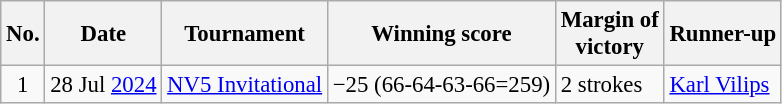<table class="wikitable" style="font-size:95%;">
<tr>
<th>No.</th>
<th>Date</th>
<th>Tournament</th>
<th>Winning score</th>
<th>Margin of<br>victory</th>
<th>Runner-up</th>
</tr>
<tr>
<td align=center>1</td>
<td align=right>28 Jul <a href='#'>2024</a></td>
<td><a href='#'>NV5 Invitational</a></td>
<td>−25 (66-64-63-66=259)</td>
<td>2 strokes</td>
<td> <a href='#'>Karl Vilips</a></td>
</tr>
</table>
